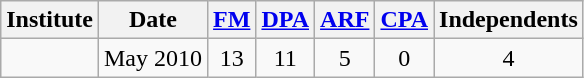<table class=wikitable style=text-align:center>
<tr>
<th>Institute</th>
<th>Date</th>
<th><a href='#'>FM</a></th>
<th><a href='#'>DPA</a></th>
<th><a href='#'>ARF</a></th>
<th><a href='#'>CPA</a></th>
<th>Independents</th>
</tr>
<tr>
<td></td>
<td>May 2010</td>
<td>13</td>
<td>11</td>
<td>5</td>
<td>0</td>
<td>4</td>
</tr>
</table>
